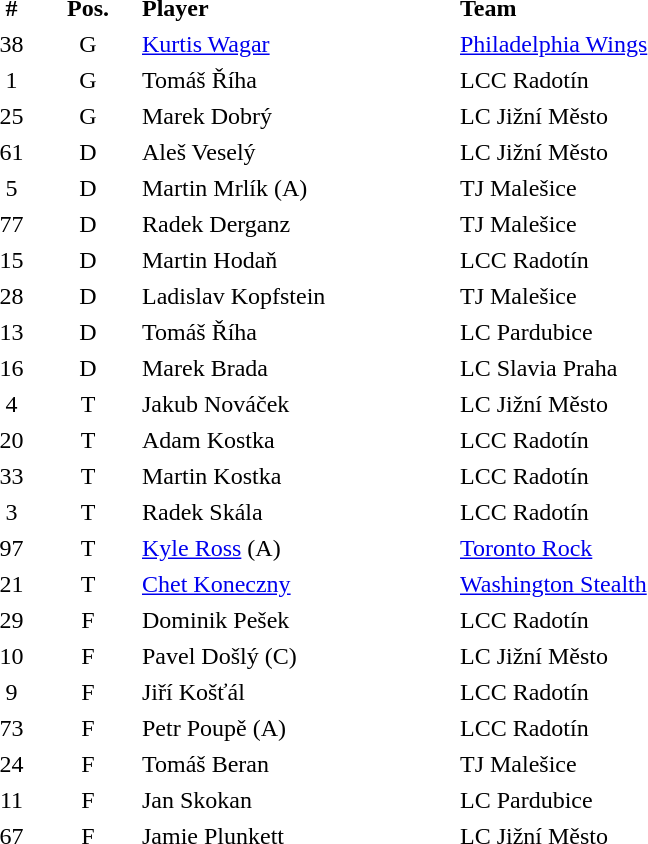<table border='0' cellspacing="2" cellpadding="2">
<tr>
<th width=30>#</th>
<th width=60  align=center>Pos.</th>
<th width=206 align=left>Player</th>
<th width=250 align=left>Team</th>
</tr>
<tr>
<td align=center>38</td>
<td align=center>G</td>
<td><a href='#'>Kurtis Wagar</a></td>
<td> <a href='#'>Philadelphia Wings</a></td>
</tr>
<tr>
<td align=center>1</td>
<td align=center>G</td>
<td>Tomáš Říha</td>
<td> LCC Radotín</td>
</tr>
<tr>
<td align=center>25</td>
<td align=center>G</td>
<td>Marek Dobrý</td>
<td> LC Jižní Město</td>
</tr>
<tr>
<td align=center>61</td>
<td align=center>D</td>
<td>Aleš Veselý</td>
<td> LC Jižní Město</td>
</tr>
<tr>
<td align=center>5</td>
<td align=center>D</td>
<td>Martin Mrlík (A)</td>
<td> TJ Malešice</td>
</tr>
<tr>
<td align=center>77</td>
<td align=center>D</td>
<td>Radek Derganz</td>
<td> TJ Malešice</td>
</tr>
<tr>
<td align=center>15</td>
<td align=center>D</td>
<td>Martin Hodaň</td>
<td> LCC Radotín</td>
</tr>
<tr>
<td align=center>28</td>
<td align=center>D</td>
<td>Ladislav Kopfstein</td>
<td> TJ Malešice</td>
</tr>
<tr>
<td align=center>13</td>
<td align=center>D</td>
<td>Tomáš Říha</td>
<td> LC Pardubice</td>
</tr>
<tr>
<td align=center>16</td>
<td align=center>D</td>
<td>Marek Brada</td>
<td> LC Slavia Praha</td>
</tr>
<tr>
<td align=center>4</td>
<td align=center>T</td>
<td>Jakub Nováček</td>
<td> LC Jižní Město</td>
</tr>
<tr>
<td align=center>20</td>
<td align=center>T</td>
<td>Adam Kostka</td>
<td> LCC Radotín</td>
</tr>
<tr>
<td align=center>33</td>
<td align=center>T</td>
<td>Martin Kostka</td>
<td> LCC Radotín</td>
</tr>
<tr>
<td align=center>3</td>
<td align=center>T</td>
<td>Radek Skála</td>
<td> LCC Radotín</td>
</tr>
<tr>
<td align=center>97</td>
<td align=center>T</td>
<td><a href='#'>Kyle Ross</a> (A)</td>
<td> <a href='#'>Toronto Rock</a></td>
</tr>
<tr>
<td align=center>21</td>
<td align=center>T</td>
<td><a href='#'>Chet Koneczny</a></td>
<td> <a href='#'>Washington Stealth</a></td>
</tr>
<tr>
<td align=center>29</td>
<td align=center>F</td>
<td>Dominik Pešek</td>
<td> LCC Radotín</td>
</tr>
<tr>
<td align=center>10</td>
<td align=center>F</td>
<td>Pavel Došlý (C)</td>
<td> LC Jižní Město</td>
</tr>
<tr>
<td align=center>9</td>
<td align=center>F</td>
<td>Jiří Košťál</td>
<td> LCC Radotín</td>
</tr>
<tr>
<td align=center>73</td>
<td align=center>F</td>
<td>Petr Poupě (A)</td>
<td> LCC Radotín</td>
</tr>
<tr>
<td align=center>24</td>
<td align=center>F</td>
<td>Tomáš Beran</td>
<td> TJ Malešice</td>
</tr>
<tr>
<td align=center>11</td>
<td align=center>F</td>
<td>Jan Skokan</td>
<td> LC Pardubice</td>
</tr>
<tr>
<td align=center>67</td>
<td align=center>F</td>
<td>Jamie Plunkett</td>
<td> LC Jižní Město</td>
</tr>
<tr>
</tr>
</table>
